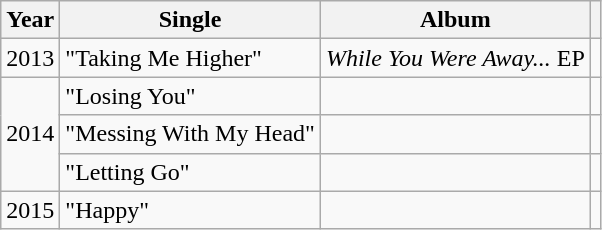<table class="wikitable">
<tr style="repeat scroll 0% 0% rgb(176, 196, 222);">
<th>Year</th>
<th>Single</th>
<th>Album</th>
<th></th>
</tr>
<tr>
<td>2013</td>
<td>"Taking Me Higher"</td>
<td><em>While You Were Away...</em> EP</td>
<td style="text-align:center;"></td>
</tr>
<tr>
<td rowspan="3">2014</td>
<td>"Losing You"</td>
<td></td>
<td style="text-align:center;"></td>
</tr>
<tr>
<td>"Messing With My Head"</td>
<td></td>
<td style="text-align:center;"></td>
</tr>
<tr>
<td>"Letting Go"</td>
<td></td>
<td style="text-align:center;"></td>
</tr>
<tr>
<td rowspan="1">2015</td>
<td>"Happy"</td>
<td></td>
<td style="text-align:center;"></td>
</tr>
</table>
